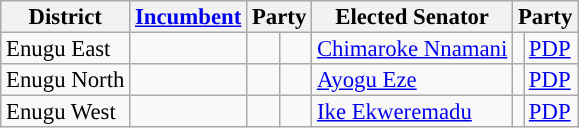<table class="sortable wikitable" style="font-size:95%;line-height:14px;">
<tr>
<th class="unsortable">District</th>
<th class="unsortable"><a href='#'>Incumbent</a></th>
<th colspan="2">Party</th>
<th class="unsortable">Elected Senator</th>
<th colspan="2">Party</th>
</tr>
<tr>
<td>Enugu East</td>
<td></td>
<td></td>
<td></td>
<td><a href='#'>Chimaroke Nnamani</a></td>
<td style="background:"></td>
<td><a href='#'>PDP</a></td>
</tr>
<tr>
<td>Enugu North</td>
<td></td>
<td></td>
<td></td>
<td><a href='#'>Ayogu Eze</a></td>
<td style="background:"></td>
<td><a href='#'>PDP</a></td>
</tr>
<tr>
<td>Enugu West</td>
<td></td>
<td></td>
<td></td>
<td><a href='#'>Ike Ekweremadu</a></td>
<td style="background:"></td>
<td><a href='#'>PDP</a></td>
</tr>
</table>
